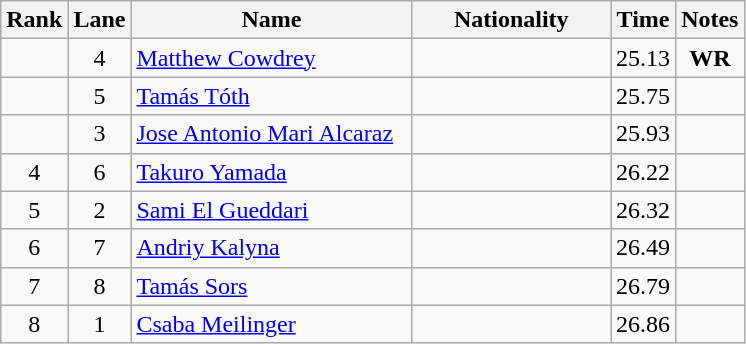<table class="wikitable sortable" style="text-align:center">
<tr>
<th>Rank</th>
<th>Lane</th>
<th style="width:180px">Name</th>
<th style="width:125px">Nationality</th>
<th>Time</th>
<th>Notes</th>
</tr>
<tr>
<td></td>
<td>4</td>
<td style="text-align:left;"><a href='#'>Matthew Cowdrey</a></td>
<td style="text-align:left;"></td>
<td>25.13</td>
<td><strong>WR</strong></td>
</tr>
<tr>
<td></td>
<td>5</td>
<td style="text-align:left;"><a href='#'>Tamás Tóth</a></td>
<td style="text-align:left;"></td>
<td>25.75</td>
<td></td>
</tr>
<tr>
<td></td>
<td>3</td>
<td style="text-align:left;"><a href='#'>Jose Antonio Mari Alcaraz</a></td>
<td style="text-align:left;"></td>
<td>25.93</td>
<td></td>
</tr>
<tr>
<td>4</td>
<td>6</td>
<td style="text-align:left;"><a href='#'>Takuro Yamada</a></td>
<td style="text-align:left;"></td>
<td>26.22</td>
<td></td>
</tr>
<tr>
<td>5</td>
<td>2</td>
<td style="text-align:left;"><a href='#'>Sami El Gueddari</a></td>
<td style="text-align:left;"></td>
<td>26.32</td>
<td></td>
</tr>
<tr>
<td>6</td>
<td>7</td>
<td style="text-align:left;"><a href='#'>Andriy Kalyna</a></td>
<td style="text-align:left;"></td>
<td>26.49</td>
<td></td>
</tr>
<tr>
<td>7</td>
<td>8</td>
<td style="text-align:left;"><a href='#'>Tamás Sors</a></td>
<td style="text-align:left;"></td>
<td>26.79</td>
<td></td>
</tr>
<tr>
<td>8</td>
<td>1</td>
<td style="text-align:left;"><a href='#'>Csaba Meilinger</a></td>
<td style="text-align:left;"></td>
<td>26.86</td>
<td></td>
</tr>
</table>
